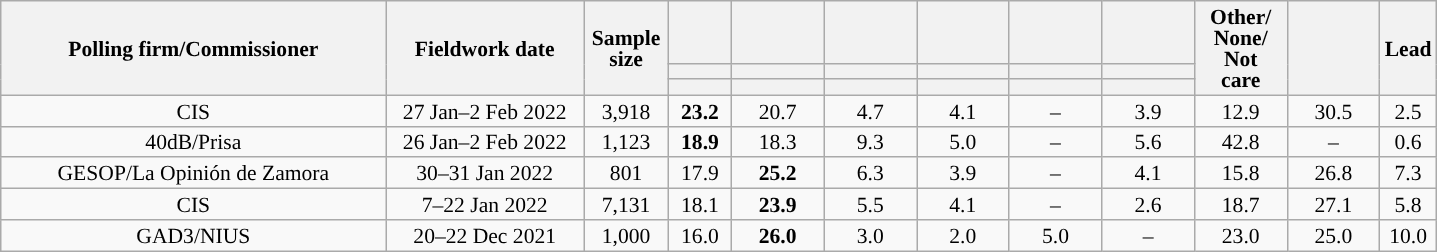<table class="wikitable collapsible collapsed" style="text-align:center; font-size:90%; line-height:14px;">
<tr style="height:42px;">
<th style="width:250px;" rowspan="3">Polling firm/Commissioner</th>
<th style="width:125px;" rowspan="3">Fieldwork date</th>
<th style="width:50px;" rowspan="3">Sample size</th>
<th style="width:35px;"></th>
<th style="width:55px;"></th>
<th style="width:55px;"></th>
<th style="width:55px;"></th>
<th style="width:55px;"></th>
<th style="width:55px;"></th>
<th style="width:55px;" rowspan="3">Other/<br>None/<br>Not<br>care</th>
<th style="width:55px;" rowspan="3"></th>
<th style="width:30px;" rowspan="3">Lead</th>
</tr>
<tr>
<th style="color:inherit;background:"></th>
<th style="color:inherit;background:"></th>
<th style="color:inherit;background:"></th>
<th style="color:inherit;background:"></th>
<th style="color:inherit;background:"></th>
<th style="color:inherit;background:"></th>
</tr>
<tr>
<th></th>
<th></th>
<th></th>
<th></th>
<th></th>
<th></th>
</tr>
<tr>
<td>CIS</td>
<td>27 Jan–2 Feb 2022</td>
<td>3,918</td>
<td><strong>23.2</strong></td>
<td>20.7</td>
<td>4.7</td>
<td>4.1</td>
<td>–</td>
<td>3.9</td>
<td>12.9</td>
<td>30.5</td>
<td style="background:">2.5</td>
</tr>
<tr>
<td>40dB/Prisa</td>
<td>26 Jan–2 Feb 2022</td>
<td>1,123</td>
<td><strong>18.9</strong></td>
<td>18.3</td>
<td>9.3</td>
<td>5.0</td>
<td>–</td>
<td>5.6</td>
<td>42.8</td>
<td>–</td>
<td style="background:">0.6</td>
</tr>
<tr>
<td>GESOP/La Opinión de Zamora</td>
<td>30–31 Jan 2022</td>
<td>801</td>
<td>17.9</td>
<td><strong>25.2</strong></td>
<td>6.3</td>
<td>3.9</td>
<td>–</td>
<td>4.1</td>
<td>15.8</td>
<td>26.8</td>
<td style="background:">7.3</td>
</tr>
<tr>
<td>CIS</td>
<td>7–22 Jan 2022</td>
<td>7,131</td>
<td>18.1</td>
<td><strong>23.9</strong></td>
<td>5.5</td>
<td>4.1</td>
<td>–</td>
<td>2.6</td>
<td>18.7</td>
<td>27.1</td>
<td style="background:">5.8</td>
</tr>
<tr>
<td>GAD3/NIUS</td>
<td>20–22 Dec 2021</td>
<td>1,000</td>
<td>16.0</td>
<td><strong>26.0</strong></td>
<td>3.0</td>
<td>2.0</td>
<td>5.0</td>
<td>–</td>
<td>23.0</td>
<td>25.0</td>
<td style="background:">10.0</td>
</tr>
</table>
